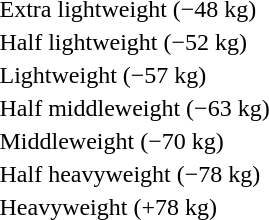<table>
<tr valign="top">
<td rowspan=2>Extra lightweight (−48 kg)<br></td>
<td rowspan=2></td>
<td rowspan=2></td>
<td></td>
</tr>
<tr>
<td></td>
</tr>
<tr valign="top">
<td rowspan=2>Half lightweight (−52 kg)<br></td>
<td rowspan=2></td>
<td rowspan=2></td>
<td></td>
</tr>
<tr>
<td></td>
</tr>
<tr valign="top">
<td rowspan=2>Lightweight (−57 kg)<br></td>
<td rowspan=2></td>
<td rowspan=2></td>
<td></td>
</tr>
<tr>
<td></td>
</tr>
<tr valign="top">
<td rowspan=2>Half middleweight (−63 kg)<br></td>
<td rowspan=2></td>
<td rowspan=2></td>
<td></td>
</tr>
<tr>
<td></td>
</tr>
<tr valign="top">
<td rowspan=2>Middleweight (−70 kg)<br></td>
<td rowspan=2></td>
<td rowspan=2></td>
<td></td>
</tr>
<tr>
<td></td>
</tr>
<tr valign="top">
<td rowspan=2>Half heavyweight (−78 kg)<br></td>
<td rowspan=2></td>
<td rowspan=2></td>
<td></td>
</tr>
<tr>
<td></td>
</tr>
<tr valign="top">
<td rowspan=2>Heavyweight (+78 kg)<br></td>
<td rowspan=2></td>
<td rowspan=2></td>
<td></td>
</tr>
<tr>
<td></td>
</tr>
</table>
